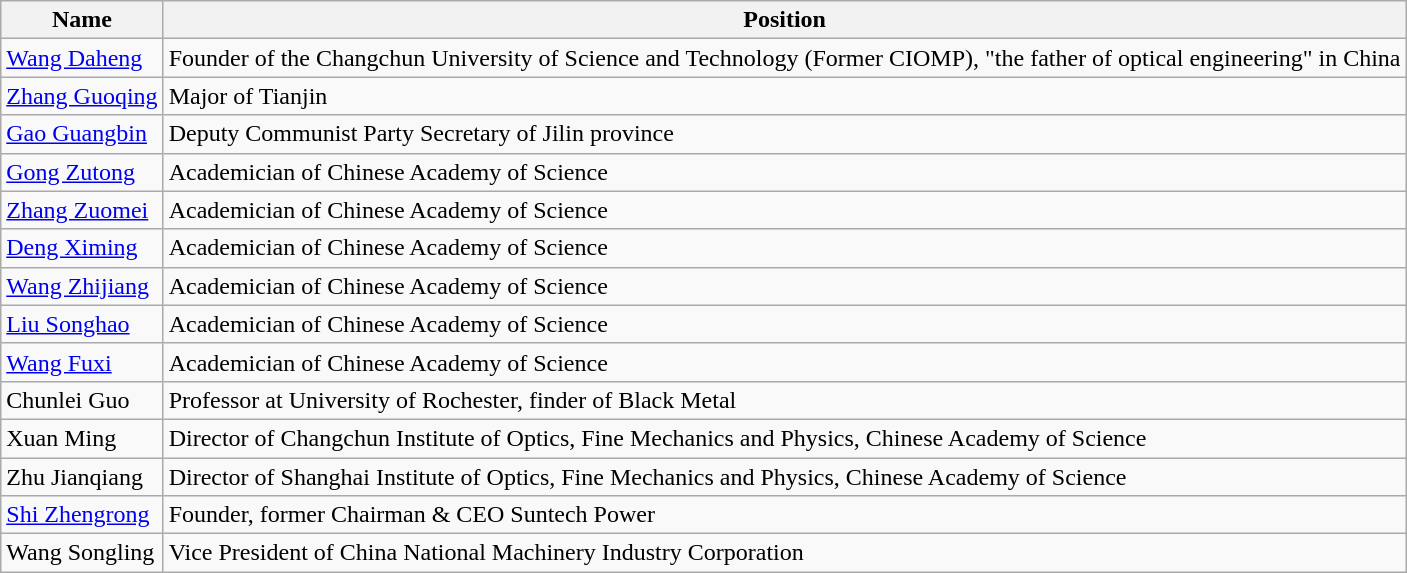<table class="wikitable sortable">
<tr>
<th>Name</th>
<th>Position</th>
</tr>
<tr>
<td><a href='#'>Wang Daheng</a></td>
<td>Founder of the Changchun University of Science and Technology (Former CIOMP), "the father of optical engineering" in China</td>
</tr>
<tr>
<td><a href='#'>Zhang Guoqing</a></td>
<td>Major of Tianjin</td>
</tr>
<tr>
<td><a href='#'>Gao Guangbin</a></td>
<td>Deputy Communist Party Secretary of Jilin province</td>
</tr>
<tr>
<td><a href='#'>Gong Zutong</a></td>
<td>Academician of Chinese Academy of Science</td>
</tr>
<tr>
<td><a href='#'>Zhang Zuomei</a></td>
<td>Academician of Chinese Academy of Science</td>
</tr>
<tr>
<td><a href='#'>Deng Ximing</a></td>
<td>Academician of Chinese Academy of Science</td>
</tr>
<tr>
<td><a href='#'>Wang Zhijiang</a></td>
<td>Academician of Chinese Academy of Science</td>
</tr>
<tr>
<td><a href='#'>Liu Songhao</a></td>
<td>Academician of Chinese Academy of Science</td>
</tr>
<tr>
<td><a href='#'>Wang Fuxi</a></td>
<td>Academician of Chinese Academy of Science</td>
</tr>
<tr>
<td>Chunlei Guo</td>
<td>Professor at University of Rochester, finder of Black Metal</td>
</tr>
<tr>
<td>Xuan Ming</td>
<td>Director of Changchun Institute of Optics, Fine Mechanics and Physics, Chinese Academy of Science</td>
</tr>
<tr>
<td>Zhu Jianqiang</td>
<td>Director of Shanghai Institute of Optics, Fine Mechanics and Physics, Chinese Academy of Science</td>
</tr>
<tr>
<td><a href='#'>Shi Zhengrong</a></td>
<td>Founder, former Chairman & CEO Suntech Power</td>
</tr>
<tr>
<td>Wang Songling</td>
<td>Vice President of China National Machinery Industry Corporation</td>
</tr>
</table>
